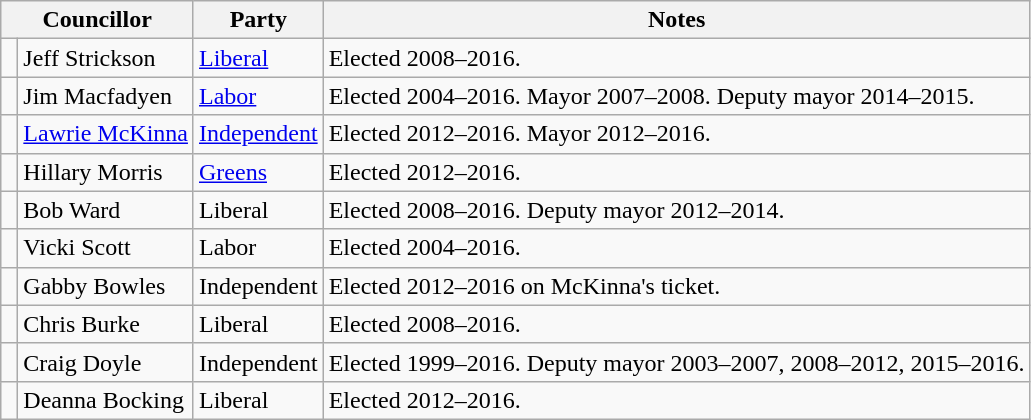<table class="wikitable">
<tr>
<th colspan="2">Councillor</th>
<th>Party</th>
<th>Notes</th>
</tr>
<tr>
<td> </td>
<td>Jeff Strickson</td>
<td><a href='#'>Liberal</a></td>
<td>Elected 2008–2016.</td>
</tr>
<tr>
<td> </td>
<td>Jim Macfadyen</td>
<td><a href='#'>Labor</a></td>
<td>Elected 2004–2016. Mayor 2007–2008. Deputy mayor 2014–2015.</td>
</tr>
<tr>
<td> </td>
<td><a href='#'>Lawrie McKinna</a></td>
<td><a href='#'>Independent</a></td>
<td>Elected 2012–2016. Mayor 2012–2016.</td>
</tr>
<tr>
<td> </td>
<td>Hillary Morris</td>
<td><a href='#'>Greens</a></td>
<td>Elected 2012–2016.</td>
</tr>
<tr>
<td> </td>
<td>Bob Ward</td>
<td>Liberal</td>
<td>Elected 2008–2016. Deputy mayor 2012–2014.</td>
</tr>
<tr>
<td> </td>
<td>Vicki Scott</td>
<td>Labor</td>
<td>Elected 2004–2016.</td>
</tr>
<tr>
<td> </td>
<td>Gabby Bowles</td>
<td>Independent</td>
<td>Elected 2012–2016 on McKinna's ticket.</td>
</tr>
<tr>
<td> </td>
<td>Chris Burke</td>
<td>Liberal</td>
<td>Elected 2008–2016.</td>
</tr>
<tr>
<td> </td>
<td>Craig Doyle</td>
<td>Independent</td>
<td>Elected 1999–2016. Deputy mayor 2003–2007, 2008–2012, 2015–2016.</td>
</tr>
<tr>
<td> </td>
<td>Deanna Bocking</td>
<td>Liberal</td>
<td>Elected 2012–2016.</td>
</tr>
</table>
